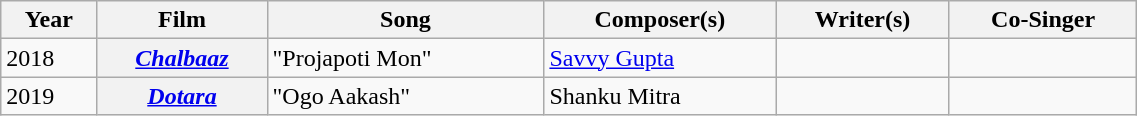<table class="wikitable sortable" style="width:60%;">
<tr>
<th>Year</th>
<th>Film</th>
<th>Song</th>
<th>Composer(s)</th>
<th>Writer(s)</th>
<th>Co-Singer</th>
</tr>
<tr>
<td>2018</td>
<th><em><a href='#'>Chalbaaz</a></em></th>
<td>"Projapoti Mon"</td>
<td><a href='#'>Savvy Gupta</a></td>
<td></td>
<td></td>
</tr>
<tr>
<td>2019</td>
<th><a href='#'><em>Dotara</em></a></th>
<td>"Ogo Aakash"</td>
<td>Shanku Mitra</td>
<td></td>
<td></td>
</tr>
</table>
